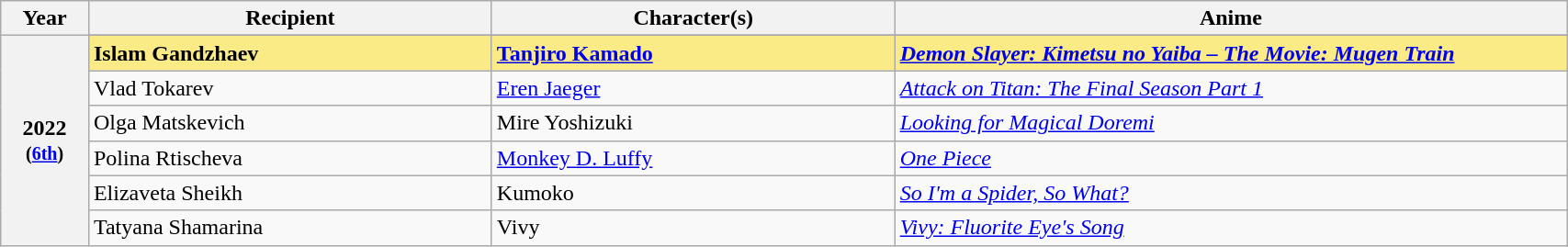<table class="wikitable" style="width:90%;">
<tr>
<th style="width:3%;">Year</th>
<th style="width:15%;">Recipient</th>
<th style="width:15%;">Character(s)</th>
<th style="width:25%;">Anime</th>
</tr>
<tr>
<th rowspan="7" style="text-align:center;">2022 <br><small>(<a href='#'>6th</a>)</small><br></th>
</tr>
<tr style="background:#FAEB86;">
<td><strong>Islam Gandzhaev</strong></td>
<td><strong><a href='#'>Tanjiro Kamado</a></strong></td>
<td><strong><em><a href='#'>Demon Slayer: Kimetsu no Yaiba – The Movie: Mugen Train</a></em></strong></td>
</tr>
<tr>
<td>Vlad Tokarev</td>
<td><a href='#'>Eren Jaeger</a></td>
<td><em><a href='#'>Attack on Titan: The Final Season Part 1</a></em></td>
</tr>
<tr>
<td>Olga Matskevich</td>
<td>Mire Yoshizuki</td>
<td><em><a href='#'>Looking for Magical Doremi</a></em></td>
</tr>
<tr>
<td>Polina Rtischeva</td>
<td><a href='#'>Monkey D. Luffy</a></td>
<td><em><a href='#'>One Piece</a></em></td>
</tr>
<tr>
<td>Elizaveta Sheikh</td>
<td>Kumoko</td>
<td><em><a href='#'>So I'm a Spider, So What?</a></em></td>
</tr>
<tr>
<td>Tatyana Shamarina</td>
<td>Vivy</td>
<td><em><a href='#'>Vivy: Fluorite Eye's Song</a></em></td>
</tr>
</table>
